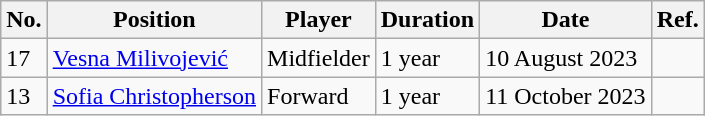<table class="wikitable">
<tr>
<th scope="col">No.</th>
<th scope="col">Position</th>
<th scope="col">Player</th>
<th scope="col">Duration</th>
<th scope="col">Date</th>
<th scope="col">Ref.</th>
</tr>
<tr>
<td>17</td>
<td> <a href='#'>Vesna Milivojević</a></td>
<td>Midfielder</td>
<td>1 year</td>
<td>10 August 2023</td>
<td></td>
</tr>
<tr>
<td>13</td>
<td><a href='#'>Sofia Christopherson</a></td>
<td>Forward</td>
<td>1 year</td>
<td>11 October 2023</td>
<td></td>
</tr>
</table>
